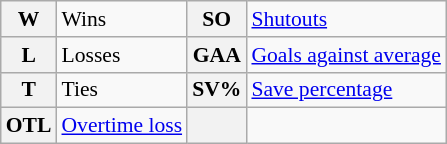<table class="wikitable" style="font-size:90%;">
<tr>
<th>W</th>
<td>Wins</td>
<th>SO</th>
<td><a href='#'>Shutouts</a></td>
</tr>
<tr>
<th>L</th>
<td>Losses</td>
<th>GAA</th>
<td><a href='#'>Goals against average</a></td>
</tr>
<tr>
<th>T</th>
<td>Ties</td>
<th>SV%</th>
<td><a href='#'>Save percentage</a></td>
</tr>
<tr>
<th>OTL</th>
<td><a href='#'>Overtime loss</a></td>
<th></th>
<td></td>
</tr>
</table>
